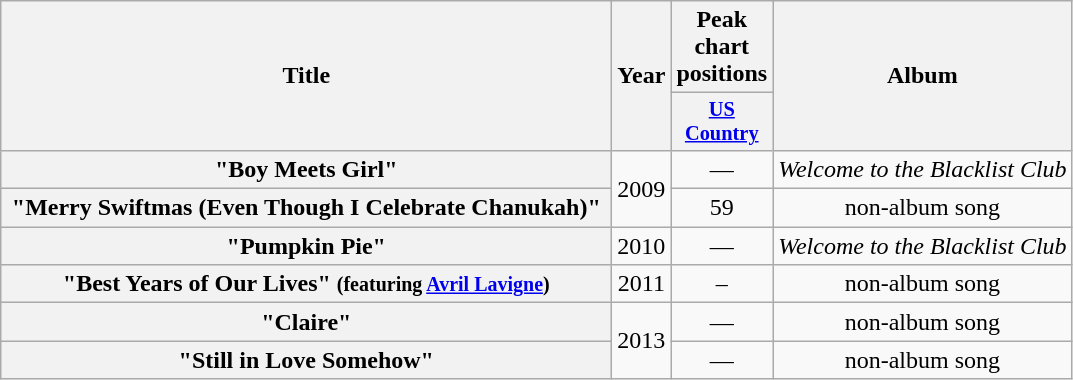<table class="wikitable plainrowheaders" style="text-align:center;">
<tr>
<th scope="col" rowspan="2" style="width:25em;">Title</th>
<th scope="col" rowspan="2">Year</th>
<th scope="col">Peak chart positions</th>
<th scope="col" rowspan="2">Album</th>
</tr>
<tr>
<th scope="col" style="width:4em;font-size:85%;"><a href='#'>US Country</a><br></th>
</tr>
<tr>
<th scope="row">"Boy Meets Girl"</th>
<td rowspan="2">2009</td>
<td>—</td>
<td><em>Welcome to the Blacklist Club</em></td>
</tr>
<tr>
<th scope="row">"Merry Swiftmas (Even Though I Celebrate Chanukah)"</th>
<td>59</td>
<td>non-album song</td>
</tr>
<tr>
<th scope="row">"Pumpkin Pie"</th>
<td>2010</td>
<td>—</td>
<td><em>Welcome to the Blacklist Club</em></td>
</tr>
<tr>
<th scope="row">"Best Years of Our Lives" <small>(featuring <a href='#'>Avril Lavigne</a>)</small></th>
<td>2011</td>
<td>–</td>
<td>non-album song</td>
</tr>
<tr>
<th scope="row">"Claire"</th>
<td rowspan="2">2013</td>
<td>—</td>
<td>non-album song</td>
</tr>
<tr>
<th scope="row">"Still in Love Somehow"</th>
<td>—</td>
<td>non-album song</td>
</tr>
</table>
